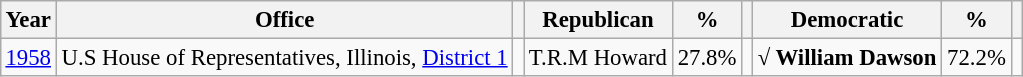<table class="wikitable" style="margin:0.5em ; font-size:95%">
<tr>
<th>Year</th>
<th>Office</th>
<th></th>
<th>Republican</th>
<th>%</th>
<th></th>
<th>Democratic</th>
<th>%</th>
<th></th>
</tr>
<tr>
<td><a href='#'>1958</a></td>
<td>U.S House of Representatives, Illinois, <a href='#'>District 1</a></td>
<td></td>
<td>T.R.M Howard</td>
<td>27.8%</td>
<td></td>
<td><strong>√ William Dawson</strong></td>
<td>72.2%</td>
</tr>
</table>
